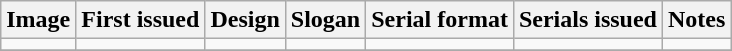<table class="wikitable">
<tr>
<th>Image</th>
<th>First issued</th>
<th>Design</th>
<th>Slogan</th>
<th>Serial format</th>
<th>Serials issued</th>
<th>Notes</th>
</tr>
<tr>
<td></td>
<td></td>
<td></td>
<td></td>
<td></td>
<td></td>
<td></td>
</tr>
<tr>
</tr>
</table>
